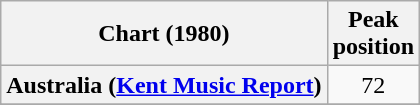<table class="wikitable sortable plainrowheaders" style="text-align:center">
<tr>
<th scope="col">Chart (1980)</th>
<th scope="col">Peak<br>position</th>
</tr>
<tr>
<th scope="row">Australia (<a href='#'>Kent Music Report</a>)</th>
<td>72</td>
</tr>
<tr>
</tr>
<tr>
</tr>
<tr>
</tr>
</table>
